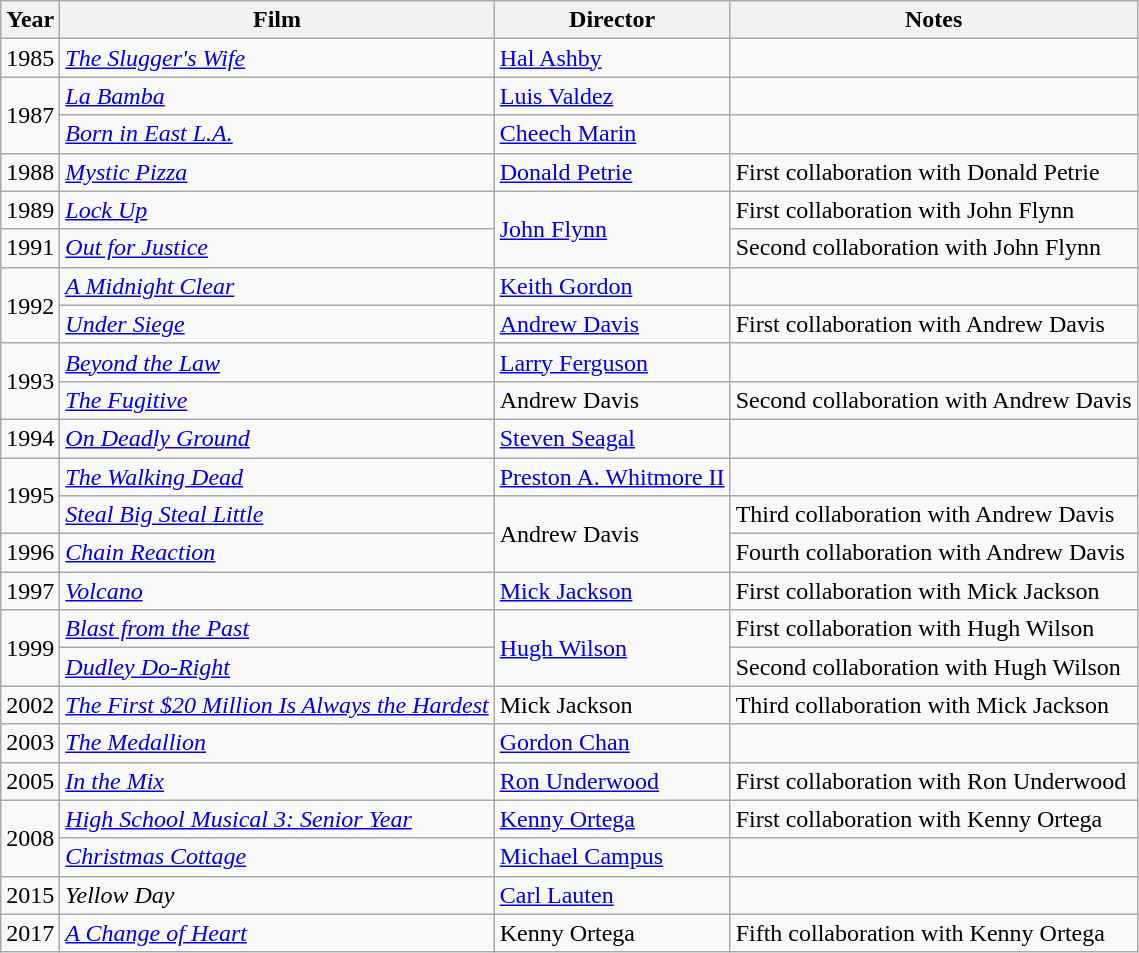<table class="wikitable">
<tr>
<th>Year</th>
<th>Film</th>
<th>Director</th>
<th>Notes</th>
</tr>
<tr>
<td>1985</td>
<td><em><a href='#'>The Slugger's Wife</a></em></td>
<td><a href='#'>Hal Ashby</a></td>
<td></td>
</tr>
<tr>
<td rowspan=2>1987</td>
<td><em><a href='#'>La Bamba</a></em></td>
<td><a href='#'>Luis Valdez</a></td>
<td></td>
</tr>
<tr>
<td><em><a href='#'>Born in East L.A.</a></em></td>
<td><a href='#'>Cheech Marin</a></td>
<td></td>
</tr>
<tr>
<td>1988</td>
<td><em><a href='#'>Mystic Pizza</a></em></td>
<td><a href='#'>Donald Petrie</a></td>
<td>First collaboration with Donald Petrie</td>
</tr>
<tr>
<td>1989</td>
<td><em><a href='#'>Lock Up</a></em></td>
<td rowspan=2><a href='#'>John Flynn</a></td>
<td>First collaboration with John Flynn</td>
</tr>
<tr>
<td>1991</td>
<td><em><a href='#'>Out for Justice</a></em></td>
<td>Second collaboration with John Flynn</td>
</tr>
<tr>
<td rowspan=2>1992</td>
<td><em><a href='#'>A Midnight Clear</a></em></td>
<td><a href='#'>Keith Gordon</a></td>
<td></td>
</tr>
<tr>
<td><em><a href='#'>Under Siege</a></em></td>
<td><a href='#'>Andrew Davis</a></td>
<td>First collaboration with Andrew Davis</td>
</tr>
<tr>
<td rowspan=2>1993</td>
<td><em><a href='#'>Beyond the Law</a></em></td>
<td><a href='#'>Larry Ferguson</a></td>
<td></td>
</tr>
<tr>
<td><em><a href='#'>The Fugitive</a></em></td>
<td>Andrew Davis</td>
<td>Second collaboration with Andrew Davis</td>
</tr>
<tr>
<td>1994</td>
<td><em><a href='#'>On Deadly Ground</a></em></td>
<td><a href='#'>Steven Seagal</a></td>
<td></td>
</tr>
<tr>
<td rowspan=2>1995</td>
<td><em><a href='#'>The Walking Dead</a></em></td>
<td><a href='#'>Preston A. Whitmore II</a></td>
<td></td>
</tr>
<tr>
<td><em><a href='#'>Steal Big Steal Little</a></em></td>
<td rowspan=2>Andrew Davis</td>
<td>Third collaboration with Andrew Davis</td>
</tr>
<tr>
<td>1996</td>
<td><em><a href='#'>Chain Reaction</a></em></td>
<td>Fourth collaboration with Andrew Davis</td>
</tr>
<tr>
<td>1997</td>
<td><em><a href='#'>Volcano</a></em></td>
<td><a href='#'>Mick Jackson</a></td>
<td>First collaboration with Mick Jackson</td>
</tr>
<tr>
<td rowspan=2>1999</td>
<td><em><a href='#'>Blast from the Past</a></em></td>
<td rowspan=2><a href='#'>Hugh Wilson</a></td>
<td>First collaboration with Hugh Wilson</td>
</tr>
<tr>
<td><em><a href='#'>Dudley Do-Right</a></em></td>
<td>Second collaboration with Hugh Wilson</td>
</tr>
<tr>
<td>2002</td>
<td><em><a href='#'>The First $20 Million Is Always the Hardest</a></em></td>
<td>Mick Jackson</td>
<td>Third collaboration with Mick Jackson</td>
</tr>
<tr>
<td>2003</td>
<td><em><a href='#'>The Medallion</a></em></td>
<td><a href='#'>Gordon Chan</a></td>
<td></td>
</tr>
<tr>
<td>2005</td>
<td><em><a href='#'>In the Mix</a></em></td>
<td><a href='#'>Ron Underwood</a></td>
<td>First collaboration with Ron Underwood</td>
</tr>
<tr>
<td rowspan=2>2008</td>
<td><em><a href='#'>High School Musical 3: Senior Year</a></em></td>
<td><a href='#'>Kenny Ortega</a></td>
<td>First collaboration with Kenny Ortega</td>
</tr>
<tr>
<td><em><a href='#'>Christmas Cottage</a></em></td>
<td><a href='#'>Michael Campus</a></td>
<td></td>
</tr>
<tr>
<td>2015</td>
<td><em>Yellow Day</em></td>
<td><a href='#'>Carl Lauten</a></td>
<td></td>
</tr>
<tr>
<td>2017</td>
<td><em><a href='#'>A Change of Heart</a></em></td>
<td>Kenny Ortega</td>
<td>Fifth collaboration with Kenny Ortega</td>
</tr>
</table>
